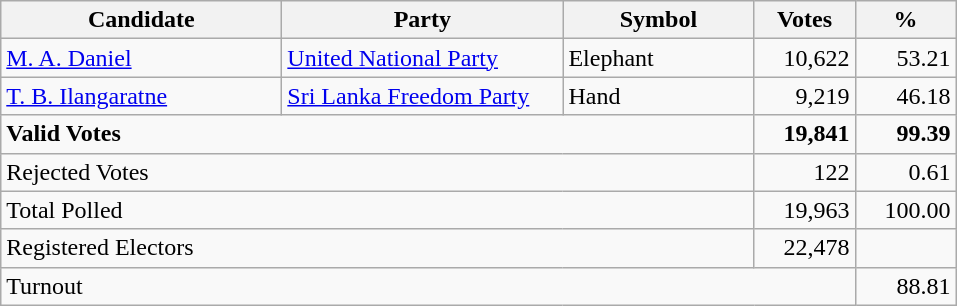<table class="wikitable" border="1" style="text-align:right;">
<tr>
<th align=left width="180">Candidate</th>
<th align=left width="180">Party</th>
<th align=left width="120">Symbol</th>
<th align=left width="60">Votes</th>
<th align=left width="60">%</th>
</tr>
<tr>
<td align=left><a href='#'>M. A. Daniel</a></td>
<td align=left><a href='#'>United National Party</a></td>
<td align=left>Elephant</td>
<td align=right>10,622</td>
<td align=right>53.21</td>
</tr>
<tr>
<td align=left><a href='#'>T. B. Ilangaratne</a></td>
<td align=left><a href='#'>Sri Lanka Freedom Party</a></td>
<td align=left>Hand</td>
<td align=right>9,219</td>
<td align=right>46.18</td>
</tr>
<tr>
<td align=left colspan=3><strong>Valid Votes</strong></td>
<td align=right><strong>19,841</strong></td>
<td align=right><strong>99.39</strong></td>
</tr>
<tr>
<td align=left colspan=3>Rejected Votes</td>
<td align=right>122</td>
<td align=right>0.61</td>
</tr>
<tr>
<td align=left colspan=3>Total Polled</td>
<td align=right>19,963</td>
<td align=right>100.00</td>
</tr>
<tr>
<td align=left colspan=3>Registered Electors</td>
<td align=right>22,478</td>
<td></td>
</tr>
<tr>
<td align=left colspan=4>Turnout</td>
<td align=right>88.81</td>
</tr>
</table>
